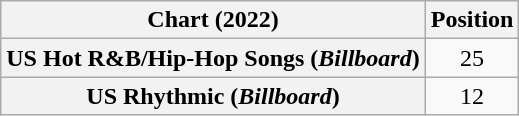<table class="wikitable sortable plainrowheaders" style="text-align:center">
<tr>
<th scope="col">Chart (2022)</th>
<th scope="col">Position</th>
</tr>
<tr>
<th scope="row">US Hot R&B/Hip-Hop Songs (<em>Billboard</em>)</th>
<td>25</td>
</tr>
<tr>
<th scope="row">US Rhythmic (<em>Billboard</em>)</th>
<td>12</td>
</tr>
</table>
